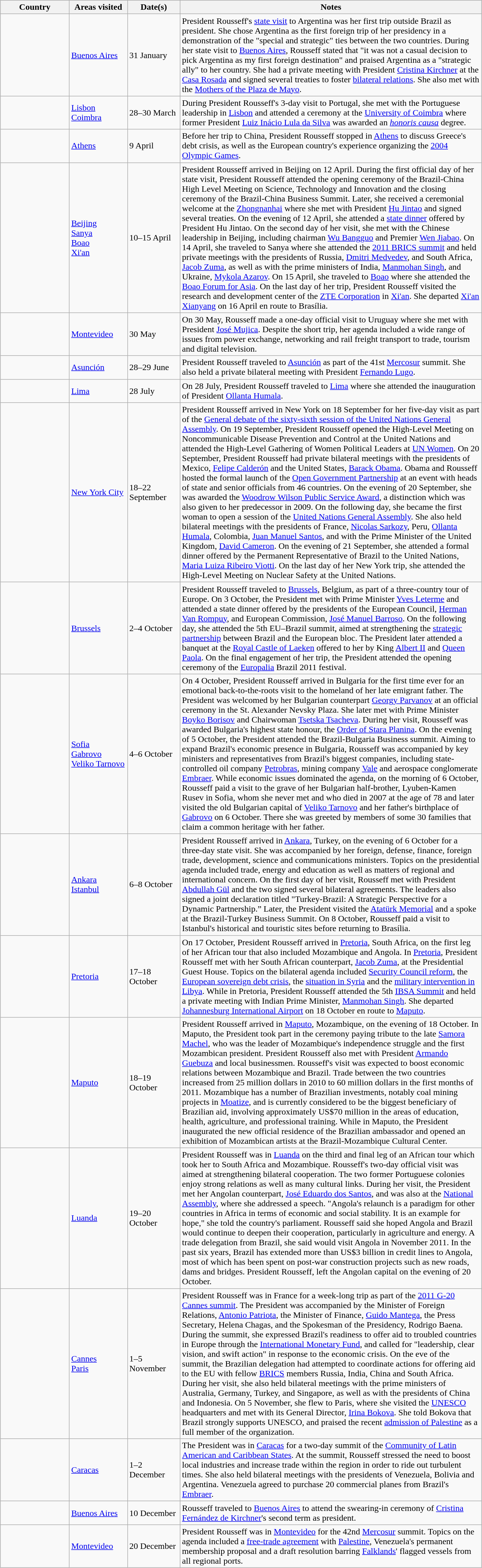<table class="wikitable" style="margin: 1em auto 1em auto">
<tr>
<th width=120>Country</th>
<th width=100>Areas visited</th>
<th width=90>Date(s)</th>
<th width=550>Notes</th>
</tr>
<tr>
<td></td>
<td><a href='#'>Buenos Aires</a></td>
<td>31 January</td>
<td>President Rousseff's <a href='#'>state visit</a> to Argentina was her first trip outside Brazil as president. She chose Argentina as the first foreign trip of her presidency in a demonstration of the "special and strategic" ties between the two countries. During her state visit to <a href='#'>Buenos Aires</a>, Rousseff stated that "it was not a casual decision to pick Argentina as my first foreign destination" and praised Argentina as a "strategic ally" to her country. She had a private meeting with President <a href='#'>Cristina Kirchner</a> at the <a href='#'>Casa Rosada</a> and signed several treaties to foster <a href='#'>bilateral relations</a>. She also met with the <a href='#'>Mothers of the Plaza de Mayo</a>.</td>
</tr>
<tr>
<td></td>
<td><a href='#'>Lisbon</a><br><a href='#'>Coimbra</a></td>
<td>28–30 March</td>
<td>During President Rousseff's 3-day visit to Portugal, she met with the Portuguese leadership in <a href='#'>Lisbon</a> and attended a ceremony at the <a href='#'>University of Coimbra</a> where former President <a href='#'>Luiz Inácio Lula da Silva</a> was awarded an <em><a href='#'>honoris causa</a></em> degree.</td>
</tr>
<tr>
<td></td>
<td><a href='#'>Athens</a><br></td>
<td>9 April</td>
<td>Before her trip to China, President Rousseff stopped in <a href='#'>Athens</a> to discuss Greece's debt crisis, as well as the European country's experience organizing the <a href='#'>2004 Olympic Games</a>.</td>
</tr>
<tr>
<td></td>
<td><a href='#'>Beijing</a><br><a href='#'>Sanya</a><br><a href='#'>Boao</a><br><a href='#'>Xi'an</a></td>
<td>10–15 April</td>
<td>President Rousseff arrived in Beijing on 12 April. During the first official day of her state visit, President Rousseff attended the opening ceremony of the Brazil-China High Level Meeting on Science, Technology and Innovation and the closing ceremony of the Brazil-China Business Summit. Later, she received a ceremonial welcome at the <a href='#'>Zhongnanhai</a> where she met with President <a href='#'>Hu Jintao</a> and signed several treaties. On the evening of 12 April, she attended a <a href='#'>state dinner</a> offered by President Hu Jintao. On the second day of her visit, she met with the Chinese leadership in Beijing, including chairman <a href='#'>Wu Bangguo</a> and Premier <a href='#'>Wen Jiabao</a>. On 14 April, she traveled to Sanya where she attended the <a href='#'>2011 BRICS summit</a> and held private meetings with the presidents of Russia, <a href='#'>Dmitri Medvedev</a>, and South Africa, <a href='#'>Jacob Zuma</a>, as well as with the prime ministers of India, <a href='#'>Manmohan Singh</a>, and Ukraine, <a href='#'>Mykola Azarov</a>. On 15 April, she traveled to <a href='#'>Boao</a> where she attended the <a href='#'>Boao Forum for Asia</a>. On the last day of her trip, President Rousseff visited the research and development center of the <a href='#'>ZTE Corporation</a> in <a href='#'>Xi'an</a>. She departed <a href='#'>Xi'an Xianyang</a> on 16 April en route to Brasília.</td>
</tr>
<tr>
<td></td>
<td><a href='#'>Montevideo</a></td>
<td>30 May</td>
<td>On 30 May, Rousseff made a one-day official visit to Uruguay where she met with President <a href='#'>José Mujica</a>. Despite the short trip, her agenda included a wide range of issues from power exchange, networking and rail freight transport to trade, tourism and digital television.</td>
</tr>
<tr>
<td></td>
<td><a href='#'>Asunción</a></td>
<td>28–29 June</td>
<td>President Rousseff traveled to <a href='#'>Asunción</a> as part of the 41st <a href='#'>Mercosur</a> summit. She also held a private bilateral meeting with President <a href='#'>Fernando Lugo</a>.</td>
</tr>
<tr>
<td></td>
<td><a href='#'>Lima</a></td>
<td>28 July</td>
<td>On 28 July, President Rousseff traveled to <a href='#'>Lima</a> where she attended the inauguration of President <a href='#'>Ollanta Humala</a>.</td>
</tr>
<tr>
<td></td>
<td><a href='#'>New York City</a></td>
<td>18–22 September</td>
<td>President Rousseff arrived in New York on 18 September for her five-day visit as part of the <a href='#'>General debate of the sixty-sixth session of the United Nations General Assembly</a>. On 19 September, President Rousseff opened the High-Level Meeting on Noncommunicable Disease Prevention and Control at the United Nations and attended the High-Level Gathering of Women Political Leaders at <a href='#'>UN Women</a>. On 20 September, President Rousseff had private bilateral meetings with the presidents of Mexico, <a href='#'>Felipe Calderón</a> and the United States, <a href='#'>Barack Obama</a>. Obama and Rousseff hosted the formal launch of the <a href='#'>Open Government Partnership</a> at an event with heads of state and senior officials from 46 countries. On the evening of 20 September, she was awarded the <a href='#'>Woodrow Wilson Public Service Award</a>, a distinction which was also given to her predecessor in 2009. On the following day, she became the first woman to open a session of the <a href='#'>United Nations General Assembly</a>. She also held bilateral meetings with the presidents of France, <a href='#'>Nicolas Sarkozy</a>, Peru, <a href='#'>Ollanta Humala</a>, Colombia, <a href='#'>Juan Manuel Santos</a>, and with the Prime Minister of the United Kingdom, <a href='#'>David Cameron</a>. On the evening of 21 September, she attended a formal dinner offered by the Permanent Representative of Brazil to the United Nations, <a href='#'>Maria Luiza Ribeiro Viotti</a>. On the last day of her New York trip, she attended the High-Level Meeting on Nuclear Safety at the United Nations.</td>
</tr>
<tr>
<td></td>
<td><a href='#'>Brussels</a></td>
<td>2–4 October</td>
<td>President Rousseff traveled to <a href='#'>Brussels</a>, Belgium, as part of a three-country tour of Europe. On 3 October, the President met with Prime Minister <a href='#'>Yves Leterme</a> and attended a state dinner offered by the presidents of the European Council, <a href='#'>Herman Van Rompuy</a>, and European Commission, <a href='#'>José Manuel Barroso</a>. On the following day, she attended the 5th EU–Brazil summit, aimed at strengthening the <a href='#'>strategic partnership</a> between Brazil and the European bloc. The President later attended a banquet at the <a href='#'>Royal Castle of Laeken</a> offered to her by King <a href='#'>Albert II</a> and <a href='#'>Queen Paola</a>. On the final engagement of her trip, the President attended the opening ceremony of the <a href='#'>Europalia</a> Brazil 2011 festival.</td>
</tr>
<tr>
<td></td>
<td><a href='#'>Sofia</a><br><a href='#'>Gabrovo</a><br><a href='#'>Veliko Tarnovo</a></td>
<td>4–6 October</td>
<td>On 4 October, President Rousseff arrived in Bulgaria for the first time ever for an emotional back-to-the-roots visit to the homeland of her late emigrant father. The President was welcomed by her Bulgarian counterpart <a href='#'>Georgy Parvanov</a> at an official ceremony in the St. Alexander Nevsky Plaza. She later met with Prime Minister <a href='#'>Boyko Borisov</a> and Chairwoman <a href='#'>Tsetska Tsacheva</a>. During her visit, Rousseff was awarded Bulgaria's highest state honour, the <a href='#'>Order of Stara Planina</a>. On the evening of 5 October, the President attended the Brazil-Bulgaria Business summit. Aiming to expand Brazil's economic presence in Bulgaria, Rousseff was accompanied by key ministers and representatives from Brazil's biggest companies, including state-controlled oil company <a href='#'>Petrobras</a>, mining company <a href='#'>Vale</a> and aerospace conglomerate <a href='#'>Embraer</a>. While economic issues dominated the agenda, on the morning of 6 October, Rousseff paid a visit to the grave of her Bulgarian half-brother, Lyuben-Kamen Rusev in Sofia, whom she never met and who died in 2007 at the age of 78 and later visited the old Bulgarian capital of <a href='#'>Veliko Tarnovo</a> and her father's birthplace of <a href='#'>Gabrovo</a> on 6 October. There she was greeted by members of some 30 families that claim a common heritage with her father.</td>
</tr>
<tr>
<td></td>
<td><a href='#'>Ankara</a><br><a href='#'>Istanbul</a></td>
<td>6–8 October</td>
<td>President Rousseff arrived in <a href='#'>Ankara</a>, Turkey, on the evening of 6 October for a three-day state visit. She was accompanied by her foreign, defense, finance, foreign trade, development, science and communications ministers. Topics on the presidential agenda included trade, energy and education as well as matters of regional and international concern. On the first day of her visit, Rousseff met with President <a href='#'>Abdullah Gül</a> and the two signed several bilateral agreements. The leaders also signed a joint declaration titled "Turkey-Brazil: A Strategic Perspective for a Dynamic Partnership.” Later, the President visited the <a href='#'>Atatürk Memorial</a> and a spoke at the Brazil-Turkey Business Summit. On 8 October, Rousseff paid a visit to Istanbul's historical and touristic sites before returning to Brasília.</td>
</tr>
<tr>
<td></td>
<td><a href='#'>Pretoria</a></td>
<td>17–18 October</td>
<td>On 17 October, President Rousseff arrived in <a href='#'>Pretoria</a>, South Africa, on the first leg of her African tour that also included Mozambique and Angola. In <a href='#'>Pretoria</a>, President Rousseff met with her South African counterpart, <a href='#'>Jacob Zuma</a>, at the Presidential Guest House. Topics on the bilateral agenda included <a href='#'>Security Council reform</a>, the <a href='#'>European sovereign debt crisis</a>, the <a href='#'>situation in Syria</a> and the <a href='#'>military intervention in Libya</a>. While in Pretoria, President Rousseff attended the 5th <a href='#'>IBSA Summit</a> and held a private meeting with Indian Prime Minister, <a href='#'>Manmohan Singh</a>. She departed <a href='#'>Johannesburg International Airport</a> on 18 October en route to <a href='#'>Maputo</a>.</td>
</tr>
<tr>
<td></td>
<td><a href='#'>Maputo</a></td>
<td>18–19 October</td>
<td>President Rousseff arrived in <a href='#'>Maputo</a>, Mozambique, on the evening of 18 October. In Maputo, the President took part in the ceremony paying tribute to the late <a href='#'>Samora Machel</a>, who was the leader of Mozambique's independence struggle and the first Mozambican president. President Rousseff also met with President <a href='#'>Armando Guebuza</a> and local businessmen. Rousseff's visit was expected to boost economic relations between Mozambique and Brazil. Trade between the two countries increased from 25 million dollars in 2010 to 60 million dollars in the first months of 2011. Mozambique has a number of Brazilian investments, notably coal mining projects in <a href='#'>Moatize</a>, and is currently considered to be the biggest beneficiary of Brazilian aid, involving approximately US$70 million in the areas of education, health, agriculture, and professional training. While in Maputo, the President inaugurated the new official residence of the Brazilian ambassador and opened an exhibition of Mozambican artists at the Brazil-Mozambique Cultural Center.</td>
</tr>
<tr>
<td></td>
<td><a href='#'>Luanda</a></td>
<td>19–20 October</td>
<td>President Rousseff was in <a href='#'>Luanda</a> on the third and final leg of an African tour which took her to South Africa and Mozambique. Rousseff's two-day official visit was aimed at strengthening bilateral cooperation. The two former Portuguese colonies enjoy strong relations as well as many cultural links. During her visit, the President met her Angolan counterpart, <a href='#'>José Eduardo dos Santos</a>, and was also at the <a href='#'>National Assembly</a>, where she addressed a speech. "Angola's relaunch is a paradigm for other countries in Africa in terms of economic and social stability. It is an example for hope," she told the country's parliament. Rousseff said she hoped Angola and Brazil would continue to deepen their cooperation, particularly in agriculture and energy. A trade delegation from Brazil, she said would visit Angola in November 2011. In the past six years, Brazil has extended more than US$3 billion in credit lines to Angola, most of which has been spent on post-war construction projects such as new roads, dams and bridges. President Rousseff, left the Angolan capital on the evening of 20 October.</td>
</tr>
<tr>
<td></td>
<td><a href='#'>Cannes</a><br><a href='#'>Paris</a></td>
<td>1–5 November</td>
<td>President Rousseff was in France for a week-long trip as part of the <a href='#'>2011 G-20 Cannes summit</a>. The President was accompanied by the Minister of Foreign Relations, <a href='#'>Antonio Patriota</a>, the Minister of Finance, <a href='#'>Guido Mantega</a>, the Press Secretary, Helena Chagas, and the Spokesman of the Presidency, Rodrigo Baena. During the summit, she expressed Brazil's readiness to offer aid to troubled countries in Europe through the <a href='#'>International Monetary Fund</a>, and called for "leadership, clear vision, and swift action" in response to the economic crisis. On the eve of the summit, the Brazilian delegation had attempted to coordinate actions for offering aid to the EU with fellow <a href='#'>BRICS</a> members Russia, India, China and South Africa. During her visit, she also held bilateral meetings with the prime ministers of Australia, Germany, Turkey, and Singapore, as well as with the presidents of China and Indonesia. On 5 November, she flew to Paris, where she visited the <a href='#'>UNESCO</a> headquarters and met with its General Director, <a href='#'>Irina Bokova</a>. She told Bokova that Brazil strongly supports UNESCO, and praised the recent <a href='#'>admission of Palestine</a> as a full member of the organization.</td>
</tr>
<tr>
<td></td>
<td><a href='#'>Caracas</a></td>
<td>1–2 December</td>
<td>The President was in <a href='#'>Caracas</a> for a two-day summit of the <a href='#'>Community of Latin American and Caribbean States</a>. At the summit, Rousseff stressed the need to boost local industries and increase trade within the region in order to ride out turbulent times. She also held bilateral meetings with the presidents of Venezuela, Bolivia and Argentina. Venezuela agreed to purchase 20 commercial planes from Brazil's <a href='#'>Embraer</a>.</td>
</tr>
<tr>
<td></td>
<td><a href='#'>Buenos Aires</a></td>
<td>10 December</td>
<td>Rousseff traveled to <a href='#'>Buenos Aires</a> to attend the swearing-in ceremony of <a href='#'>Cristina Fernández de Kirchner</a>'s second term as president.</td>
</tr>
<tr>
<td></td>
<td><a href='#'>Montevideo</a></td>
<td>20 December</td>
<td>President Rousseff was in <a href='#'>Montevideo</a> for the 42nd <a href='#'>Mercosur</a> summit. Topics on the agenda included a <a href='#'>free-trade agreement</a> with <a href='#'>Palestine</a>, Venezuela's permanent membership proposal and a draft resolution barring <a href='#'>Falklands</a>' flagged vessels from all regional ports.</td>
</tr>
</table>
